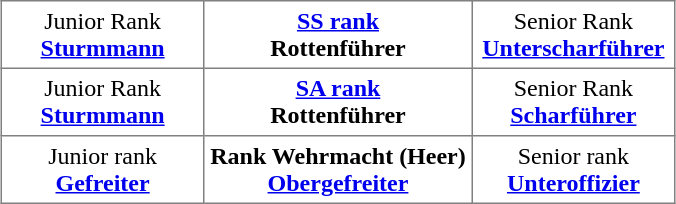<table class="toccolours" border="1" cellpadding="4" cellspacing="0" style="border-collapse: collapse; margin: 0.5em auto; clear: both;">
<tr>
<td width="30%" align="center">Junior Rank<br><strong><a href='#'>Sturmmann</a></strong></td>
<td width="40%" align="center"><strong><a href='#'>SS rank</a></strong><br><strong>Rottenführer</strong></td>
<td width="30%" align="center">Senior Rank<br><strong><a href='#'>Unterscharführer</a></strong></td>
</tr>
<tr>
<td width="30%" align="center">Junior Rank<br><strong><a href='#'>Sturmmann</a></strong></td>
<td width="40%" align="center"><strong><a href='#'>SA rank</a></strong><br><strong>Rottenführer</strong></td>
<td width="30%" align="center">Senior Rank<br><strong><a href='#'>Scharführer</a></strong></td>
</tr>
<tr>
<td width="30%" align="center">Junior rank<br><strong><a href='#'>Gefreiter</a></strong></td>
<td width="40%" align="center"><strong>Rank Wehrmacht (Heer)</strong><br><strong><a href='#'>Obergefreiter</a></strong></td>
<td width="30%" align="center">Senior rank<br><strong><a href='#'>Unteroffizier</a></strong></td>
</tr>
</table>
